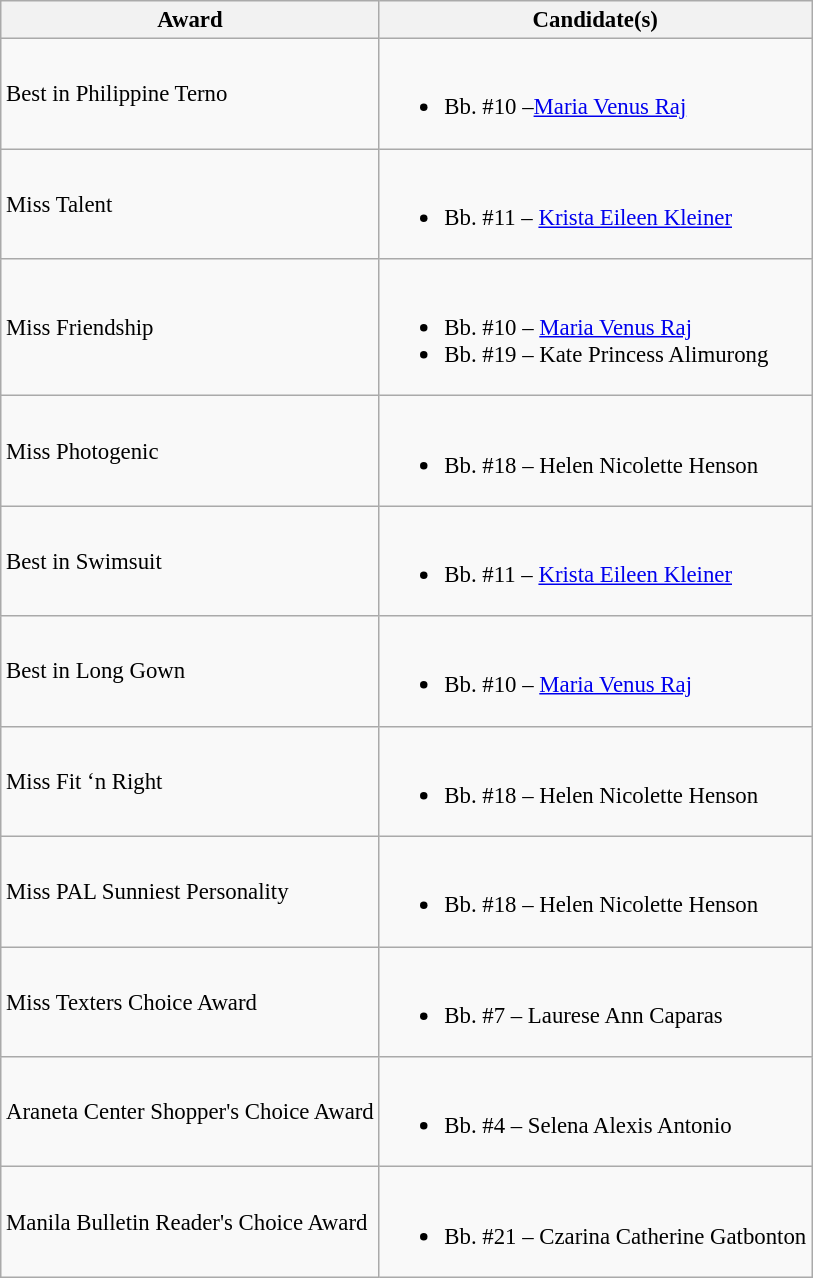<table class="wikitable sortable" style="font-size: 95%;">
<tr>
<th>Award</th>
<th>Candidate(s)</th>
</tr>
<tr>
<td>Best in Philippine Terno</td>
<td><br><ul><li>Bb. #10 –<a href='#'>Maria Venus Raj</a></li></ul></td>
</tr>
<tr>
<td>Miss Talent</td>
<td><br><ul><li>Bb. #11 – <a href='#'>Krista Eileen Kleiner</a></li></ul></td>
</tr>
<tr>
<td>Miss Friendship</td>
<td><br><ul><li>Bb. #10 – <a href='#'>Maria Venus Raj</a></li><li>Bb. #19 – Kate Princess Alimurong</li></ul></td>
</tr>
<tr>
<td>Miss Photogenic</td>
<td><br><ul><li>Bb. #18 – Helen Nicolette Henson</li></ul></td>
</tr>
<tr>
<td>Best in Swimsuit</td>
<td><br><ul><li>Bb. #11 – <a href='#'>Krista Eileen Kleiner</a></li></ul></td>
</tr>
<tr>
<td>Best in Long Gown</td>
<td><br><ul><li>Bb. #10 – <a href='#'>Maria Venus Raj</a></li></ul></td>
</tr>
<tr>
<td>Miss Fit ‘n Right</td>
<td><br><ul><li>Bb. #18 – Helen Nicolette Henson</li></ul></td>
</tr>
<tr>
<td>Miss PAL Sunniest Personality</td>
<td><br><ul><li>Bb. #18 – Helen Nicolette Henson</li></ul></td>
</tr>
<tr>
<td>Miss Texters Choice Award</td>
<td><br><ul><li>Bb. #7 – Laurese Ann Caparas</li></ul></td>
</tr>
<tr>
<td>Araneta Center Shopper's Choice Award</td>
<td><br><ul><li>Bb. #4 – Selena Alexis Antonio</li></ul></td>
</tr>
<tr>
<td>Manila Bulletin Reader's Choice Award</td>
<td><br><ul><li>Bb. #21 – Czarina Catherine Gatbonton</li></ul></td>
</tr>
</table>
